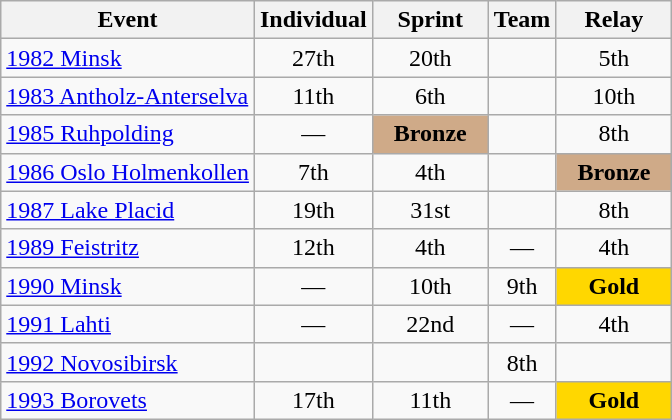<table class="wikitable" style="text-align: center;">
<tr ">
<th>Event</th>
<th style="width:70px;">Individual</th>
<th style="width:70px;">Sprint</th>
<th>Team</th>
<th style="width:70px;">Relay</th>
</tr>
<tr>
<td align=left> <a href='#'>1982 Minsk</a></td>
<td>27th</td>
<td>20th</td>
<td></td>
<td>5th</td>
</tr>
<tr>
<td align=left> <a href='#'>1983 Antholz-Anterselva</a></td>
<td>11th</td>
<td>6th</td>
<td></td>
<td>10th</td>
</tr>
<tr>
<td align=left> <a href='#'>1985 Ruhpolding</a></td>
<td>—</td>
<td style="background:#cfaa88;"><strong>Bronze</strong></td>
<td></td>
<td>8th</td>
</tr>
<tr>
<td align=left> <a href='#'>1986 Oslo Holmenkollen</a></td>
<td>7th</td>
<td>4th</td>
<td></td>
<td style="background:#cfaa88;"><strong>Bronze</strong></td>
</tr>
<tr>
<td align=left> <a href='#'>1987 Lake Placid</a></td>
<td>19th</td>
<td>31st</td>
<td></td>
<td>8th</td>
</tr>
<tr>
<td align=left> <a href='#'>1989 Feistritz</a></td>
<td>12th</td>
<td>4th</td>
<td>—</td>
<td>4th</td>
</tr>
<tr>
<td align=left> <a href='#'>1990 Minsk</a></td>
<td>—</td>
<td>10th</td>
<td>9th</td>
<td style="background:gold;"><strong>Gold</strong></td>
</tr>
<tr>
<td align=left> <a href='#'>1991 Lahti</a></td>
<td>—</td>
<td>22nd</td>
<td>—</td>
<td>4th</td>
</tr>
<tr>
<td align=left> <a href='#'>1992 Novosibirsk</a></td>
<td></td>
<td></td>
<td>8th</td>
<td></td>
</tr>
<tr>
<td align=left> <a href='#'>1993 Borovets</a></td>
<td>17th</td>
<td>11th</td>
<td>—</td>
<td style="background:gold;"><strong>Gold</strong></td>
</tr>
</table>
